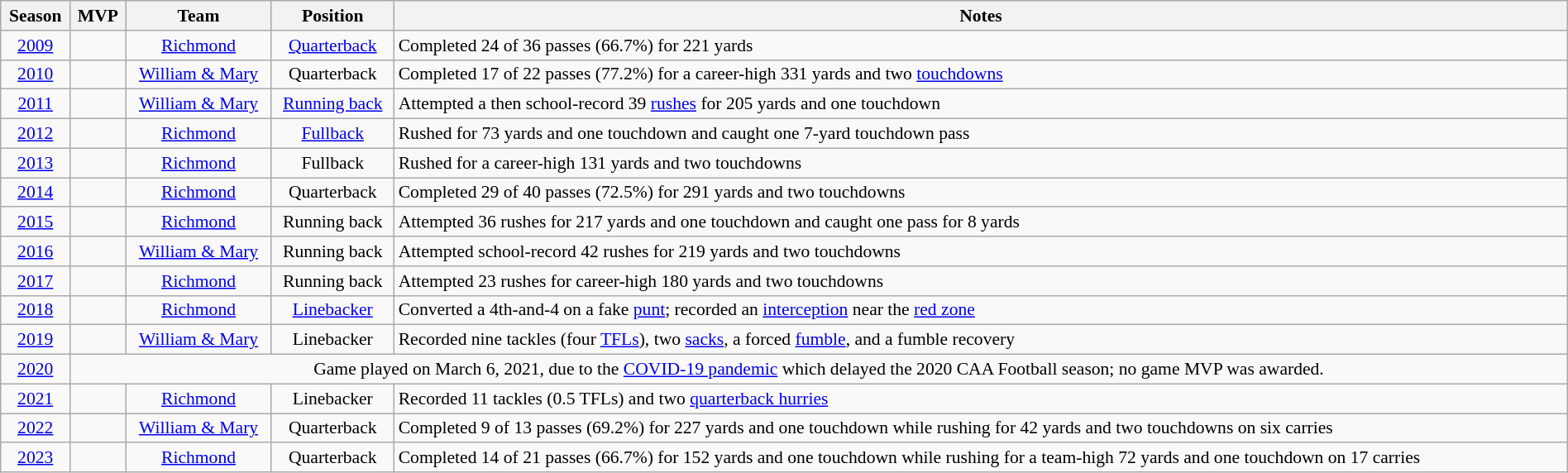<table class="wikitable sortable" border="1" width="100%" style="font-size:90%;">
<tr>
<th>Season</th>
<th>MVP</th>
<th>Team</th>
<th>Position</th>
<th class="unsortable">Notes</th>
</tr>
<tr align=center>
<td><a href='#'>2009</a></td>
<td></td>
<td><a href='#'>Richmond</a></td>
<td><a href='#'>Quarterback</a></td>
<td align=left>Completed 24 of 36 passes (66.7%) for 221 yards</td>
</tr>
<tr align=center>
<td><a href='#'>2010</a></td>
<td></td>
<td><a href='#'>William & Mary</a></td>
<td>Quarterback</td>
<td align=left>Completed 17 of 22 passes (77.2%) for a career-high 331 yards and two <a href='#'>touchdowns</a></td>
</tr>
<tr align=center>
<td><a href='#'>2011</a></td>
<td></td>
<td><a href='#'>William & Mary</a></td>
<td><a href='#'>Running back</a></td>
<td align=left>Attempted a then school-record 39 <a href='#'>rushes</a> for 205 yards and one touchdown</td>
</tr>
<tr align=center>
<td><a href='#'>2012</a></td>
<td></td>
<td><a href='#'>Richmond</a></td>
<td><a href='#'>Fullback</a></td>
<td align=left>Rushed for 73 yards and one touchdown and caught one 7-yard touchdown pass</td>
</tr>
<tr align=center>
<td><a href='#'>2013</a></td>
<td></td>
<td><a href='#'>Richmond</a></td>
<td>Fullback</td>
<td align=left>Rushed for a career-high 131 yards and two touchdowns</td>
</tr>
<tr align=center>
<td><a href='#'>2014</a></td>
<td></td>
<td><a href='#'>Richmond</a></td>
<td>Quarterback</td>
<td align=left>Completed 29 of 40 passes (72.5%) for 291 yards and two touchdowns</td>
</tr>
<tr align=center>
<td><a href='#'>2015</a></td>
<td></td>
<td><a href='#'>Richmond</a></td>
<td>Running back</td>
<td align=left>Attempted 36 rushes for 217 yards and one touchdown and caught one pass for 8 yards</td>
</tr>
<tr align=center>
<td><a href='#'>2016</a></td>
<td></td>
<td><a href='#'>William & Mary</a></td>
<td>Running back</td>
<td align=left>Attempted school-record 42 rushes for 219 yards and two touchdowns</td>
</tr>
<tr align=center>
<td><a href='#'>2017</a></td>
<td></td>
<td><a href='#'>Richmond</a></td>
<td>Running back</td>
<td align=left>Attempted 23 rushes for career-high 180 yards and two touchdowns</td>
</tr>
<tr align=center>
<td><a href='#'>2018</a></td>
<td></td>
<td><a href='#'>Richmond</a></td>
<td><a href='#'>Linebacker</a></td>
<td align=left>Converted a 4th-and-4 on a fake <a href='#'>punt</a>; recorded an <a href='#'>interception</a> near the <a href='#'>red zone</a></td>
</tr>
<tr align=center>
<td><a href='#'>2019</a></td>
<td></td>
<td><a href='#'>William & Mary</a></td>
<td>Linebacker</td>
<td align=left>Recorded nine tackles (four <a href='#'>TFLs</a>), two <a href='#'>sacks</a>, a forced <a href='#'>fumble</a>, and a fumble recovery</td>
</tr>
<tr align=center>
<td><a href='#'>2020</a></td>
<td colspan="4">Game played on March 6, 2021, due to the <a href='#'>COVID-19 pandemic</a> which delayed the 2020 CAA Football season; no game MVP was awarded.</td>
</tr>
<tr align=center>
<td><a href='#'>2021</a></td>
<td></td>
<td><a href='#'>Richmond</a></td>
<td>Linebacker</td>
<td align=left>Recorded 11 tackles (0.5 TFLs) and two <a href='#'>quarterback hurries</a></td>
</tr>
<tr align=center>
<td><a href='#'>2022</a></td>
<td></td>
<td><a href='#'>William & Mary</a></td>
<td>Quarterback</td>
<td align=left>Completed 9 of 13 passes (69.2%) for 227 yards and one touchdown while rushing for 42 yards and two touchdowns on six carries</td>
</tr>
<tr align=center>
<td><a href='#'>2023</a></td>
<td></td>
<td><a href='#'>Richmond</a></td>
<td>Quarterback</td>
<td align=left>Completed 14 of 21 passes (66.7%) for 152 yards and one touchdown while rushing for a team-high 72 yards and one touchdown on 17 carries</td>
</tr>
</table>
